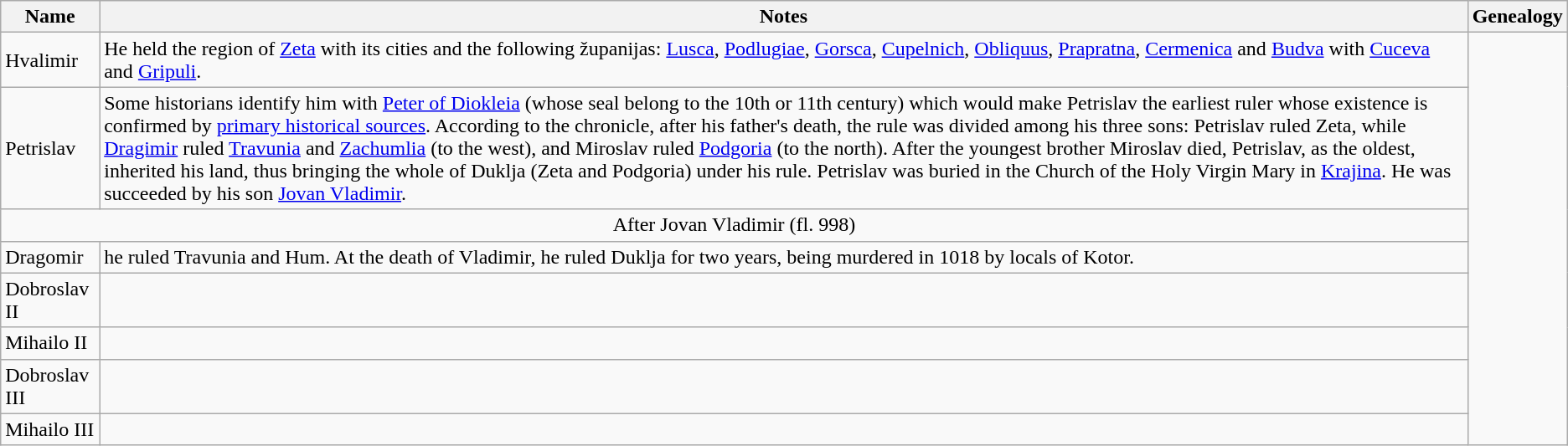<table class="wikitable">
<tr ->
<th>Name</th>
<th>Notes</th>
<th>Genealogy</th>
</tr>
<tr ->
<td>Hvalimir</td>
<td>He held the region of <a href='#'>Zeta</a> with its cities and the following županijas: <a href='#'>Lusca</a>, <a href='#'>Podlugiae</a>, <a href='#'>Gorsca</a>, <a href='#'>Cupelnich</a>, <a href='#'>Obliquus</a>, <a href='#'>Prapratna</a>, <a href='#'>Cermenica</a> and <a href='#'>Budva</a> with <a href='#'>Cuceva</a> and <a href='#'>Gripuli</a>.</td>
</tr>
<tr ->
<td>Petrislav</td>
<td>Some historians identify him with <a href='#'>Peter of Diokleia</a> (whose seal belong to the 10th or 11th century) which would make Petrislav the earliest ruler whose existence is confirmed by <a href='#'>primary historical sources</a>. According to the chronicle, after his father's death, the rule was divided among his three sons: Petrislav ruled Zeta, while <a href='#'>Dragimir</a> ruled <a href='#'>Travunia</a> and <a href='#'>Zachumlia</a> (to the west), and Miroslav ruled <a href='#'>Podgoria</a> (to the north). After the youngest brother Miroslav died, Petrislav, as the oldest, inherited his land, thus bringing the whole of Duklja (Zeta and Podgoria) under his rule. Petrislav was buried in the Church of the Holy Virgin Mary in <a href='#'>Krajina</a>. He was succeeded by his son <a href='#'>Jovan Vladimir</a>.</td>
</tr>
<tr ->
<td colspan=2 style="text-align:center;">After Jovan Vladimir (fl. 998)</td>
</tr>
<tr ->
<td>Dragomir</td>
<td>he ruled Travunia and Hum. At the death of Vladimir, he ruled Duklja for two years, being murdered in 1018 by locals of Kotor.</td>
</tr>
<tr ->
<td>Dobroslav II</td>
<td></td>
</tr>
<tr ->
<td>Mihailo II</td>
<td></td>
</tr>
<tr ->
<td>Dobroslav III</td>
<td></td>
</tr>
<tr ->
<td>Mihailo III</td>
<td></td>
</tr>
</table>
